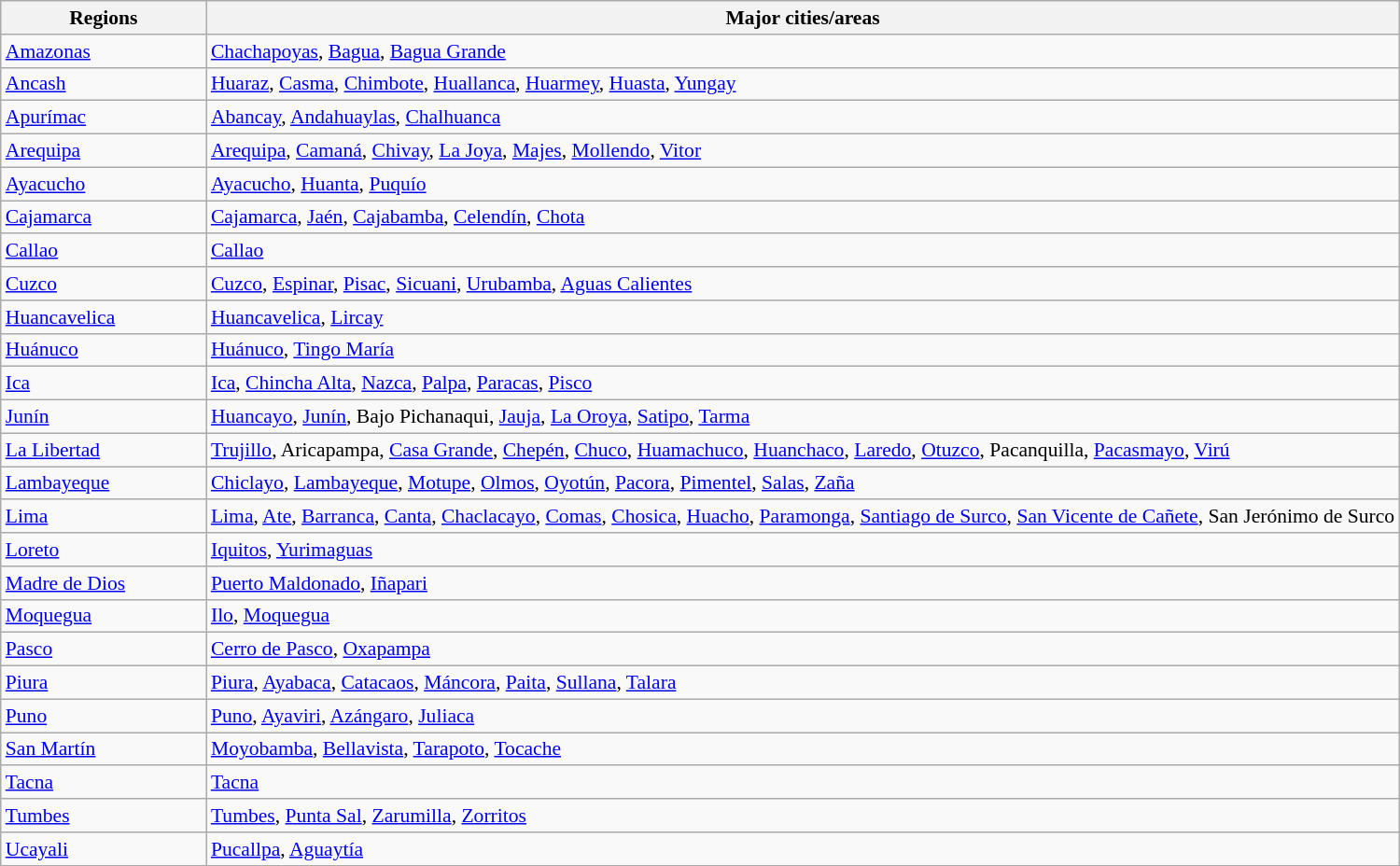<table class="wikitable" " style="font-size:90%">
<tr>
<th style="width:140px;">Regions</th>
<th>Major cities/areas</th>
</tr>
<tr>
<td> <a href='#'>Amazonas</a></td>
<td><a href='#'>Chachapoyas</a>, <a href='#'>Bagua</a>, <a href='#'>Bagua Grande</a></td>
</tr>
<tr>
<td> <a href='#'>Ancash</a></td>
<td><a href='#'>Huaraz</a>, <a href='#'>Casma</a>, <a href='#'>Chimbote</a>, <a href='#'>Huallanca</a>, <a href='#'>Huarmey</a>, <a href='#'>Huasta</a>, <a href='#'>Yungay</a></td>
</tr>
<tr>
<td> <a href='#'>Apurímac</a></td>
<td><a href='#'>Abancay</a>, <a href='#'>Andahuaylas</a>, <a href='#'>Chalhuanca</a></td>
</tr>
<tr>
<td> <a href='#'>Arequipa</a></td>
<td><a href='#'>Arequipa</a>, <a href='#'>Camaná</a>, <a href='#'>Chivay</a>, <a href='#'>La Joya</a>, <a href='#'>Majes</a>, <a href='#'>Mollendo</a>, <a href='#'>Vitor</a></td>
</tr>
<tr>
<td> <a href='#'>Ayacucho</a></td>
<td><a href='#'>Ayacucho</a>, <a href='#'>Huanta</a>, <a href='#'>Puquío</a></td>
</tr>
<tr>
<td> <a href='#'>Cajamarca</a></td>
<td><a href='#'>Cajamarca</a>, <a href='#'>Jaén</a>, <a href='#'>Cajabamba</a>, <a href='#'>Celendín</a>, <a href='#'>Chota</a></td>
</tr>
<tr>
<td> <a href='#'>Callao</a></td>
<td><a href='#'>Callao</a></td>
</tr>
<tr>
<td> <a href='#'>Cuzco</a></td>
<td><a href='#'>Cuzco</a>, <a href='#'>Espinar</a>, <a href='#'>Pisac</a>, <a href='#'>Sicuani</a>, <a href='#'>Urubamba</a>, <a href='#'>Aguas Calientes</a></td>
</tr>
<tr>
<td> <a href='#'>Huancavelica</a></td>
<td><a href='#'>Huancavelica</a>, <a href='#'>Lircay</a></td>
</tr>
<tr>
<td> <a href='#'>Huánuco</a></td>
<td><a href='#'>Huánuco</a>, <a href='#'>Tingo María</a></td>
</tr>
<tr>
<td> <a href='#'>Ica</a></td>
<td><a href='#'>Ica</a>, <a href='#'>Chincha Alta</a>, <a href='#'>Nazca</a>, <a href='#'>Palpa</a>, <a href='#'>Paracas</a>, <a href='#'>Pisco</a></td>
</tr>
<tr>
<td> <a href='#'>Junín</a></td>
<td><a href='#'>Huancayo</a>, <a href='#'>Junín</a>, Bajo Pichanaqui, <a href='#'>Jauja</a>, <a href='#'>La Oroya</a>, <a href='#'>Satipo</a>, <a href='#'>Tarma</a></td>
</tr>
<tr>
<td> <a href='#'>La Libertad</a></td>
<td><a href='#'>Trujillo</a>, Aricapampa, <a href='#'>Casa Grande</a>, <a href='#'>Chepén</a>, <a href='#'>Chuco</a>, <a href='#'>Huamachuco</a>, <a href='#'>Huanchaco</a>, <a href='#'>Laredo</a>, <a href='#'>Otuzco</a>, Pacanquilla, <a href='#'>Pacasmayo</a>, <a href='#'>Virú</a></td>
</tr>
<tr>
<td> <a href='#'>Lambayeque</a></td>
<td><a href='#'>Chiclayo</a>, <a href='#'>Lambayeque</a>, <a href='#'>Motupe</a>, <a href='#'>Olmos</a>, <a href='#'>Oyotún</a>, <a href='#'>Pacora</a>, <a href='#'>Pimentel</a>, <a href='#'>Salas</a>, <a href='#'>Zaña</a></td>
</tr>
<tr>
<td> <a href='#'>Lima</a></td>
<td><a href='#'>Lima</a>, <a href='#'>Ate</a>, <a href='#'>Barranca</a>, <a href='#'>Canta</a>, <a href='#'>Chaclacayo</a>, <a href='#'>Comas</a>, <a href='#'>Chosica</a>, <a href='#'>Huacho</a>, <a href='#'>Paramonga</a>, <a href='#'>Santiago de Surco</a>, <a href='#'>San Vicente de Cañete</a>, San Jerónimo de Surco</td>
</tr>
<tr>
<td> <a href='#'>Loreto</a></td>
<td><a href='#'>Iquitos</a>, <a href='#'>Yurimaguas</a></td>
</tr>
<tr>
<td> <a href='#'>Madre de Dios</a></td>
<td><a href='#'>Puerto Maldonado</a>, <a href='#'>Iñapari</a></td>
</tr>
<tr>
<td> <a href='#'>Moquegua</a></td>
<td><a href='#'>Ilo</a>, <a href='#'>Moquegua</a></td>
</tr>
<tr>
<td> <a href='#'>Pasco</a></td>
<td><a href='#'>Cerro de Pasco</a>, <a href='#'>Oxapampa</a></td>
</tr>
<tr>
<td> <a href='#'>Piura</a></td>
<td><a href='#'>Piura</a>, <a href='#'>Ayabaca</a>, <a href='#'>Catacaos</a>, <a href='#'>Máncora</a>, <a href='#'>Paita</a>, <a href='#'>Sullana</a>, <a href='#'>Talara</a></td>
</tr>
<tr>
<td> <a href='#'>Puno</a></td>
<td><a href='#'>Puno</a>, <a href='#'>Ayaviri</a>, <a href='#'>Azángaro</a>, <a href='#'>Juliaca</a></td>
</tr>
<tr>
<td> <a href='#'>San Martín</a></td>
<td><a href='#'>Moyobamba</a>, <a href='#'>Bellavista</a>, <a href='#'>Tarapoto</a>, <a href='#'>Tocache</a></td>
</tr>
<tr>
<td> <a href='#'>Tacna</a></td>
<td><a href='#'>Tacna</a></td>
</tr>
<tr>
<td> <a href='#'>Tumbes</a></td>
<td><a href='#'>Tumbes</a>, <a href='#'>Punta Sal</a>, <a href='#'>Zarumilla</a>, <a href='#'>Zorritos</a></td>
</tr>
<tr>
<td> <a href='#'>Ucayali</a></td>
<td><a href='#'>Pucallpa</a>, <a href='#'>Aguaytía</a></td>
</tr>
</table>
